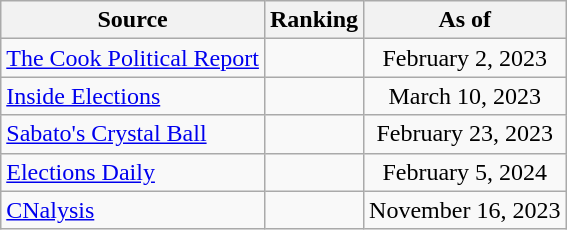<table class="wikitable" style="text-align:center">
<tr>
<th>Source</th>
<th>Ranking</th>
<th>As of</th>
</tr>
<tr>
<td style="text-align:left"><a href='#'>The Cook Political Report</a></td>
<td></td>
<td>February 2, 2023</td>
</tr>
<tr>
<td style="text-align:left"><a href='#'>Inside Elections</a></td>
<td></td>
<td>March 10, 2023</td>
</tr>
<tr>
<td style="text-align:left"><a href='#'>Sabato's Crystal Ball</a></td>
<td></td>
<td>February 23, 2023</td>
</tr>
<tr>
<td style="text-align:left"><a href='#'>Elections Daily</a></td>
<td></td>
<td>February 5, 2024</td>
</tr>
<tr>
<td style="text-align:left"><a href='#'>CNalysis</a></td>
<td></td>
<td>November 16, 2023</td>
</tr>
</table>
